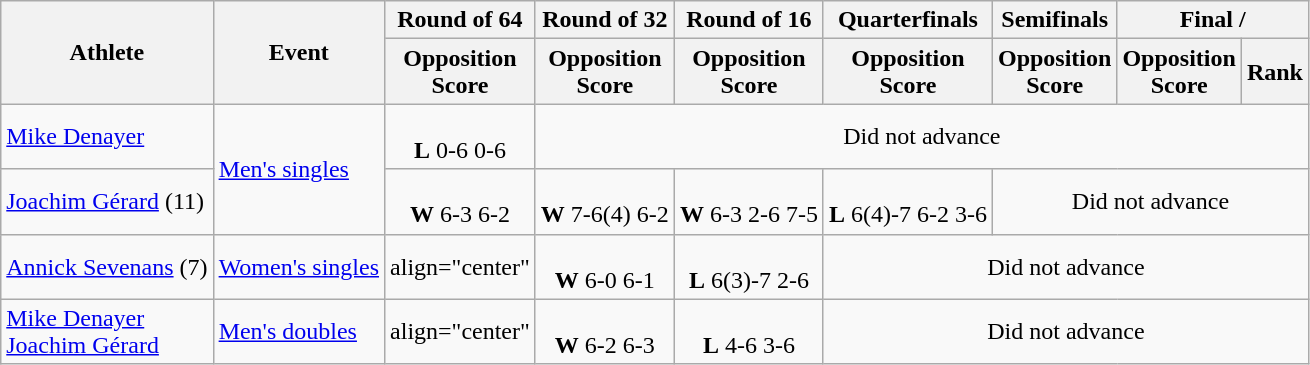<table class=wikitable>
<tr>
<th rowspan="2">Athlete</th>
<th rowspan="2">Event</th>
<th>Round of 64</th>
<th>Round of 32</th>
<th>Round of 16</th>
<th>Quarterfinals</th>
<th>Semifinals</th>
<th colspan="2">Final / </th>
</tr>
<tr>
<th>Opposition <br> Score</th>
<th>Opposition <br> Score</th>
<th>Opposition <br> Score</th>
<th>Opposition <br> Score</th>
<th>Opposition <br> Score</th>
<th>Opposition <br> Score</th>
<th>Rank</th>
</tr>
<tr>
<td><a href='#'>Mike Denayer</a></td>
<td rowspan="2"><a href='#'>Men's singles</a></td>
<td align="center"> <br> <strong>L</strong> 0-6 0-6</td>
<td align="center" colspan=6>Did not advance</td>
</tr>
<tr>
<td><a href='#'>Joachim Gérard</a> (11)</td>
<td align="center"> <br> <strong>W</strong> 6-3 6-2</td>
<td align="center"> <br> <strong>W</strong> 7-6(4) 6-2</td>
<td align="center"> <br> <strong>W</strong> 6-3 2-6 7-5</td>
<td align="center"> <br> <strong>L</strong> 6(4)-7 6-2 3-6</td>
<td align="center" colspan=3>Did not advance</td>
</tr>
<tr>
<td><a href='#'>Annick Sevenans</a> (7)</td>
<td><a href='#'>Women's singles</a></td>
<td>align="center" </td>
<td align="center"> <br> <strong>W</strong> 6-0 6-1</td>
<td align="center"> <br> <strong>L</strong> 6(3)-7 2-6</td>
<td align="center" colspan=4>Did not advance</td>
</tr>
<tr>
<td><a href='#'>Mike Denayer</a><br><a href='#'>Joachim Gérard</a></td>
<td><a href='#'>Men's doubles</a></td>
<td>align="center" </td>
<td align="center"> <br> <strong>W</strong> 6-2 6-3</td>
<td align="center"> <br> <strong>L</strong> 4-6 3-6</td>
<td align="center" colspan=4>Did not advance</td>
</tr>
</table>
